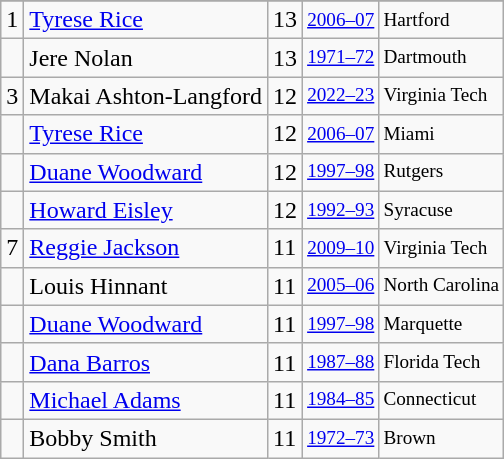<table class="wikitable">
<tr>
</tr>
<tr>
<td>1</td>
<td><a href='#'>Tyrese Rice</a></td>
<td>13</td>
<td style="font-size:80%;"><a href='#'>2006–07</a></td>
<td style="font-size:80%;">Hartford</td>
</tr>
<tr>
<td></td>
<td>Jere Nolan</td>
<td>13</td>
<td style="font-size:80%;"><a href='#'>1971–72</a></td>
<td style="font-size:80%;">Dartmouth</td>
</tr>
<tr>
<td>3</td>
<td>Makai Ashton-Langford</td>
<td>12</td>
<td style="font-size:80%;"><a href='#'>2022–23</a></td>
<td style="font-size:80%;">Virginia Tech</td>
</tr>
<tr>
<td></td>
<td><a href='#'>Tyrese Rice</a></td>
<td>12</td>
<td style="font-size:80%;"><a href='#'>2006–07</a></td>
<td style="font-size:80%;">Miami</td>
</tr>
<tr>
<td></td>
<td><a href='#'>Duane Woodward</a></td>
<td>12</td>
<td style="font-size:80%;"><a href='#'>1997–98</a></td>
<td style="font-size:80%;">Rutgers</td>
</tr>
<tr>
<td></td>
<td><a href='#'>Howard Eisley</a></td>
<td>12</td>
<td style="font-size:80%;"><a href='#'>1992–93</a></td>
<td style="font-size:80%;">Syracuse</td>
</tr>
<tr>
<td>7</td>
<td><a href='#'>Reggie Jackson</a></td>
<td>11</td>
<td style="font-size:80%;"><a href='#'>2009–10</a></td>
<td style="font-size:80%;">Virginia Tech</td>
</tr>
<tr>
<td></td>
<td>Louis Hinnant</td>
<td>11</td>
<td style="font-size:80%;"><a href='#'>2005–06</a></td>
<td style="font-size:80%;">North Carolina</td>
</tr>
<tr>
<td></td>
<td><a href='#'>Duane Woodward</a></td>
<td>11</td>
<td style="font-size:80%;"><a href='#'>1997–98</a></td>
<td style="font-size:80%;">Marquette</td>
</tr>
<tr>
<td></td>
<td><a href='#'>Dana Barros</a></td>
<td>11</td>
<td style="font-size:80%;"><a href='#'>1987–88</a></td>
<td style="font-size:80%;">Florida Tech</td>
</tr>
<tr>
<td></td>
<td><a href='#'>Michael Adams</a></td>
<td>11</td>
<td style="font-size:80%;"><a href='#'>1984–85</a></td>
<td style="font-size:80%;">Connecticut</td>
</tr>
<tr>
<td></td>
<td>Bobby Smith</td>
<td>11</td>
<td style="font-size:80%;"><a href='#'>1972–73</a></td>
<td style="font-size:80%;">Brown</td>
</tr>
</table>
